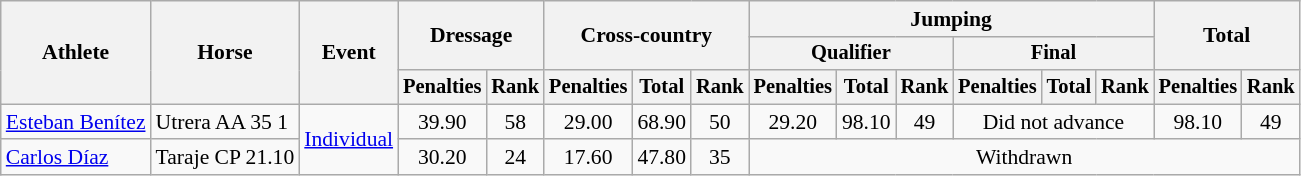<table class=wikitable style="font-size:90%">
<tr>
<th rowspan="3">Athlete</th>
<th rowspan="3">Horse</th>
<th rowspan="3">Event</th>
<th colspan="2" rowspan="2">Dressage</th>
<th colspan="3" rowspan="2">Cross-country</th>
<th colspan="6">Jumping</th>
<th colspan="2" rowspan="2">Total</th>
</tr>
<tr style="font-size:95%">
<th colspan="3">Qualifier</th>
<th colspan="3">Final</th>
</tr>
<tr style="font-size:95%">
<th>Penalties</th>
<th>Rank</th>
<th>Penalties</th>
<th>Total</th>
<th>Rank</th>
<th>Penalties</th>
<th>Total</th>
<th>Rank</th>
<th>Penalties</th>
<th>Total</th>
<th>Rank</th>
<th>Penalties</th>
<th>Rank</th>
</tr>
<tr align=center>
<td align=left><a href='#'>Esteban Benítez</a></td>
<td align=left>Utrera AA 35 1</td>
<td rowspan=2 align=left><a href='#'>Individual</a></td>
<td>39.90</td>
<td>58</td>
<td>29.00</td>
<td>68.90</td>
<td>50</td>
<td>29.20</td>
<td>98.10</td>
<td>49</td>
<td colspan=3>Did not advance</td>
<td>98.10</td>
<td>49</td>
</tr>
<tr align=center>
<td align=left><a href='#'>Carlos Díaz</a></td>
<td align=left>Taraje CP 21.10</td>
<td>30.20</td>
<td>24</td>
<td>17.60</td>
<td>47.80</td>
<td>35</td>
<td colspan=8>Withdrawn</td>
</tr>
</table>
